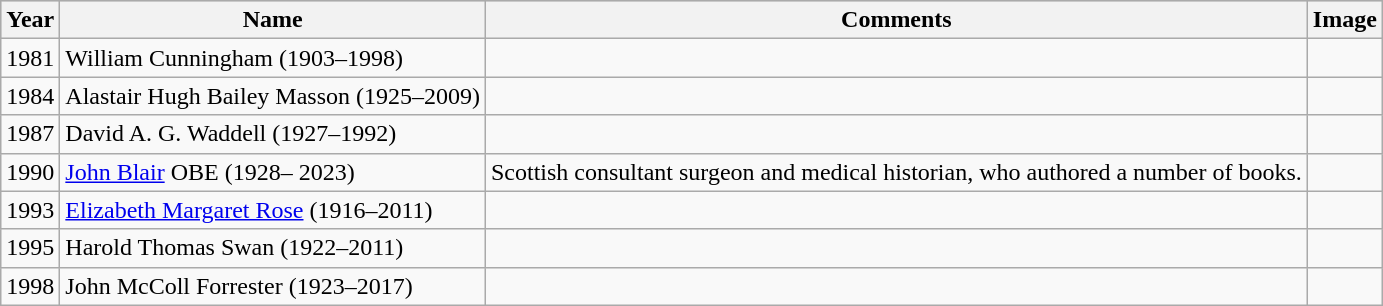<table class="wikitable plainrowheaders sortable">
<tr style="background:#ccc; text-align:center;">
<th scope="col" class="unsortable">Year</th>
<th scope="col">Name</th>
<th scope="col">Comments</th>
<th scope="col">Image</th>
</tr>
<tr>
<td>1981</td>
<td>William Cunningham (1903–1998)</td>
<td></td>
<td></td>
</tr>
<tr>
<td>1984</td>
<td>Alastair Hugh Bailey Masson (1925–2009)</td>
<td></td>
<td></td>
</tr>
<tr>
<td>1987</td>
<td>David A. G. Waddell (1927–1992)</td>
<td></td>
<td></td>
</tr>
<tr>
<td>1990</td>
<td><a href='#'>John Blair</a> OBE (1928– 2023)</td>
<td>Scottish consultant surgeon and medical historian, who authored a number of books.</td>
<td></td>
</tr>
<tr>
<td>1993</td>
<td><a href='#'>Elizabeth Margaret Rose</a> (1916–2011)</td>
<td></td>
<td></td>
</tr>
<tr>
<td>1995</td>
<td>Harold Thomas Swan (1922–2011)</td>
<td></td>
<td></td>
</tr>
<tr>
<td>1998</td>
<td>John McColl Forrester (1923–2017)</td>
<td></td>
<td></td>
</tr>
</table>
